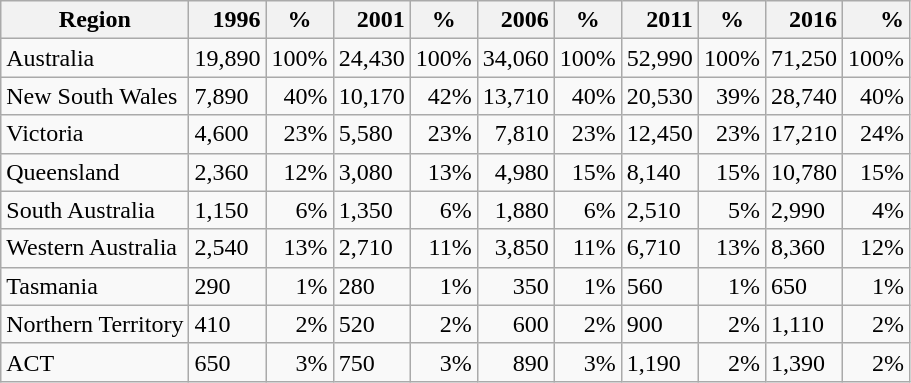<table class="wikitable sortable">
<tr>
<th>Region</th>
<th style="text-align: right;">1996</th>
<th>%</th>
<th style="text-align: right;">2001</th>
<th>%</th>
<th style="text-align: right;">2006</th>
<th>%</th>
<th style="text-align: right;">2011</th>
<th>%</th>
<th style="text-align: right;">2016</th>
<th style="text-align: right;">%</th>
</tr>
<tr>
<td>Australia</td>
<td>19,890</td>
<td style="text-align: right;">100%</td>
<td>24,430</td>
<td style="text-align: right;">100%</td>
<td style="text-align: right;">34,060</td>
<td style="text-align: right;">100%</td>
<td>52,990</td>
<td style="text-align: right;">100%</td>
<td>71,250</td>
<td style="text-align: right;">100%</td>
</tr>
<tr>
<td>New South Wales</td>
<td>7,890</td>
<td style="text-align: right;">40%</td>
<td>10,170</td>
<td style="text-align: right;">42%</td>
<td style="text-align: right;">13,710</td>
<td style="text-align: right;">40%</td>
<td>20,530</td>
<td style="text-align: right;">39%</td>
<td>28,740</td>
<td style="text-align: right;">40%</td>
</tr>
<tr>
<td>Victoria</td>
<td>4,600</td>
<td style="text-align: right;">23%</td>
<td>5,580</td>
<td style="text-align: right;">23%</td>
<td style="text-align: right;">7,810</td>
<td style="text-align: right;">23%</td>
<td>12,450</td>
<td style="text-align: right;">23%</td>
<td>17,210</td>
<td style="text-align: right;">24%</td>
</tr>
<tr>
<td>Queensland</td>
<td>2,360</td>
<td style="text-align: right;">12%</td>
<td>3,080</td>
<td style="text-align: right;">13%</td>
<td style="text-align: right;">4,980</td>
<td style="text-align: right;">15%</td>
<td>8,140</td>
<td style="text-align: right;">15%</td>
<td>10,780</td>
<td style="text-align: right;">15%</td>
</tr>
<tr>
<td>South Australia</td>
<td>1,150</td>
<td style="text-align: right;">6%</td>
<td>1,350</td>
<td style="text-align: right;">6%</td>
<td style="text-align: right;">1,880</td>
<td style="text-align: right;">6%</td>
<td>2,510</td>
<td style="text-align: right;">5%</td>
<td>2,990</td>
<td style="text-align: right;">4%</td>
</tr>
<tr>
<td>Western Australia</td>
<td>2,540</td>
<td style="text-align: right;">13%</td>
<td>2,710</td>
<td style="text-align: right;">11%</td>
<td style="text-align: right;">3,850</td>
<td style="text-align: right;">11%</td>
<td>6,710</td>
<td style="text-align: right;">13%</td>
<td>8,360</td>
<td style="text-align: right;">12%</td>
</tr>
<tr>
<td>Tasmania</td>
<td>290</td>
<td style="text-align: right;">1%</td>
<td>280</td>
<td style="text-align: right;">1%</td>
<td style="text-align: right;">350</td>
<td style="text-align: right;">1%</td>
<td>560</td>
<td style="text-align: right;">1%</td>
<td>650</td>
<td style="text-align: right;">1%</td>
</tr>
<tr>
<td>Northern Territory</td>
<td>410</td>
<td style="text-align: right;">2%</td>
<td>520</td>
<td style="text-align: right;">2%</td>
<td style="text-align: right;">600</td>
<td style="text-align: right;">2%</td>
<td>900</td>
<td style="text-align: right;">2%</td>
<td>1,110</td>
<td style="text-align: right;">2%</td>
</tr>
<tr>
<td>ACT</td>
<td>650</td>
<td style="text-align: right;">3%</td>
<td>750</td>
<td style="text-align: right;">3%</td>
<td style="text-align: right;">890</td>
<td style="text-align: right;">3%</td>
<td>1,190</td>
<td style="text-align: right;">2%</td>
<td>1,390</td>
<td style="text-align: right;">2%</td>
</tr>
</table>
